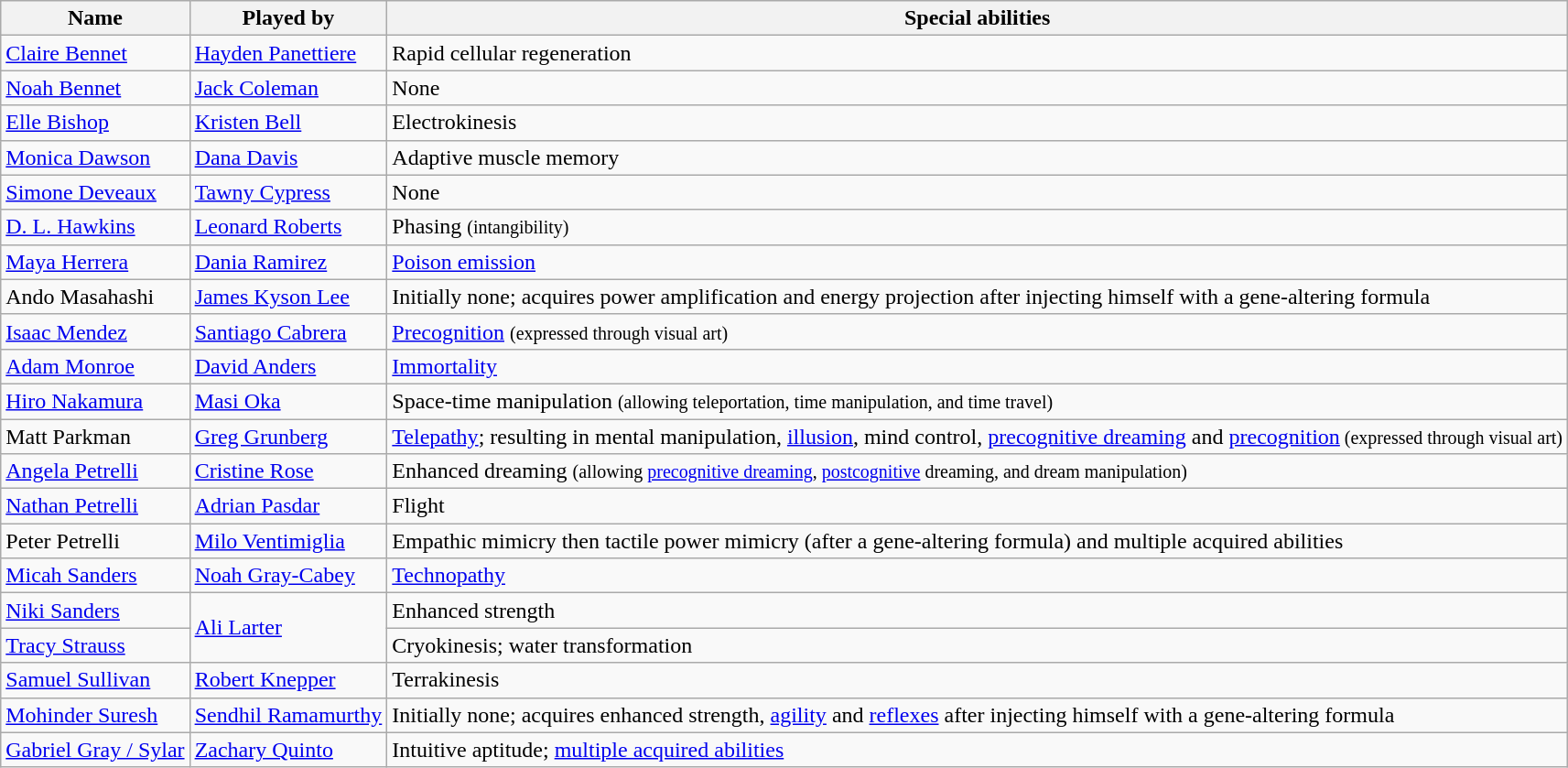<table class="wikitable">
<tr>
<th>Name</th>
<th>Played by</th>
<th>Special abilities</th>
</tr>
<tr>
<td><a href='#'>Claire Bennet</a></td>
<td><a href='#'>Hayden Panettiere</a></td>
<td>Rapid cellular regeneration</td>
</tr>
<tr>
<td><a href='#'>Noah Bennet</a></td>
<td><a href='#'>Jack Coleman</a></td>
<td>None</td>
</tr>
<tr>
<td><a href='#'>Elle Bishop</a></td>
<td><a href='#'>Kristen Bell</a></td>
<td>Electrokinesis</td>
</tr>
<tr>
<td><a href='#'>Monica Dawson</a></td>
<td><a href='#'>Dana Davis</a></td>
<td>Adaptive muscle memory</td>
</tr>
<tr>
<td><a href='#'>Simone Deveaux</a></td>
<td><a href='#'>Tawny Cypress</a></td>
<td>None</td>
</tr>
<tr>
<td><a href='#'>D. L. Hawkins</a></td>
<td><a href='#'>Leonard Roberts</a></td>
<td>Phasing <small>(intangibility)</small></td>
</tr>
<tr>
<td><a href='#'>Maya Herrera</a></td>
<td><a href='#'>Dania Ramirez</a></td>
<td><a href='#'>Poison emission</a></td>
</tr>
<tr>
<td>Ando Masahashi</td>
<td><a href='#'>James Kyson Lee</a></td>
<td>Initially none; acquires power amplification and energy projection after injecting himself with a gene-altering formula</td>
</tr>
<tr>
<td><a href='#'>Isaac Mendez</a></td>
<td><a href='#'>Santiago Cabrera</a></td>
<td><a href='#'>Precognition</a> <small>(expressed through visual art)</small></td>
</tr>
<tr>
<td><a href='#'>Adam Monroe</a></td>
<td><a href='#'>David Anders</a></td>
<td><a href='#'>Immortality</a></td>
</tr>
<tr>
<td><a href='#'>Hiro Nakamura</a></td>
<td><a href='#'>Masi Oka</a></td>
<td>Space-time manipulation <small>(allowing teleportation, time manipulation, and time travel)</small></td>
</tr>
<tr>
<td>Matt Parkman</td>
<td><a href='#'>Greg Grunberg</a></td>
<td><a href='#'>Telepathy</a>; resulting in mental manipulation, <a href='#'>illusion</a>, mind control, <a href='#'>precognitive dreaming</a> and <a href='#'>precognition</a><small> (expressed through visual art)</small></td>
</tr>
<tr>
<td><a href='#'>Angela Petrelli</a></td>
<td><a href='#'>Cristine Rose</a></td>
<td>Enhanced dreaming <small>(allowing <a href='#'>precognitive dreaming</a>, <a href='#'>postcognitive</a> dreaming, and dream manipulation)</small></td>
</tr>
<tr>
<td><a href='#'>Nathan Petrelli</a></td>
<td><a href='#'>Adrian Pasdar</a></td>
<td>Flight</td>
</tr>
<tr>
<td>Peter Petrelli</td>
<td><a href='#'>Milo Ventimiglia</a></td>
<td>Empathic mimicry then tactile power mimicry (after a gene-altering formula) and multiple acquired abilities </td>
</tr>
<tr>
<td><a href='#'>Micah Sanders</a></td>
<td><a href='#'>Noah Gray-Cabey</a></td>
<td><a href='#'>Technopathy</a></td>
</tr>
<tr>
<td><a href='#'>Niki Sanders</a></td>
<td rowspan="2"><a href='#'>Ali Larter</a></td>
<td>Enhanced strength</td>
</tr>
<tr>
<td><a href='#'>Tracy Strauss</a></td>
<td>Cryokinesis; water transformation</td>
</tr>
<tr>
<td><a href='#'>Samuel Sullivan</a></td>
<td><a href='#'>Robert Knepper</a></td>
<td>Terrakinesis</td>
</tr>
<tr>
<td><a href='#'>Mohinder Suresh</a></td>
<td><a href='#'>Sendhil Ramamurthy</a></td>
<td>Initially none; acquires enhanced strength, <a href='#'>agility</a> and <a href='#'>reflexes</a> after injecting himself with a gene-altering formula</td>
</tr>
<tr>
<td><a href='#'>Gabriel Gray / Sylar</a></td>
<td><a href='#'>Zachary Quinto</a></td>
<td>Intuitive aptitude; <a href='#'>multiple acquired abilities</a></td>
</tr>
</table>
